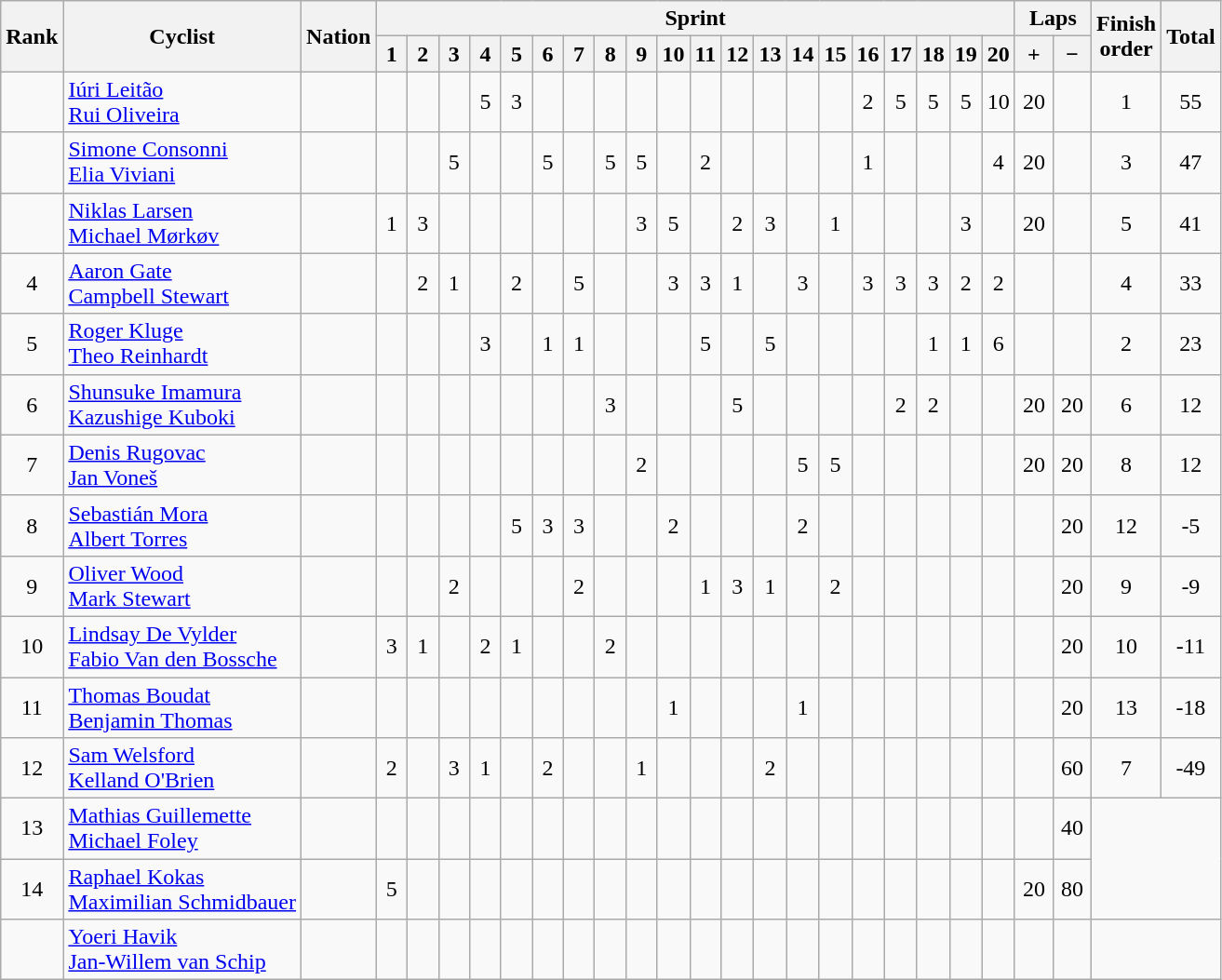<table class="wikitable sortable" style="text-align:center;">
<tr>
<th rowspan=2>Rank</th>
<th rowspan=2>Cyclist</th>
<th rowspan=2>Nation</th>
<th colspan=20>Sprint</th>
<th colspan=2>Laps</th>
<th rowspan=2>Finish<br>order</th>
<th rowspan=2>Total</th>
</tr>
<tr>
<th class=unsortable width=15>1</th>
<th class=unsortable width=15>2</th>
<th class=unsortable width=15>3</th>
<th class=unsortable width=15>4</th>
<th class=unsortable width=15>5</th>
<th class=unsortable width=15>6</th>
<th class=unsortable width=15>7</th>
<th class=unsortable width=15>8</th>
<th class=unsortable width=15>9</th>
<th class=unsortable width=15>10</th>
<th class=unsortable width=15>11</th>
<th class=unsortable width=15>12</th>
<th class=unsortable width=15>13</th>
<th class=unsortable width=15>14</th>
<th class=unsortable width=15>15</th>
<th class=unsortable width=15>16</th>
<th class=unsortable width=15>17</th>
<th class=unsortable width=15>18</th>
<th class=unsortable width=15>19</th>
<th class=unsortable width=15>20</th>
<th class=unsortable width=20>+</th>
<th class=unsortable width=20>−</th>
</tr>
<tr>
<td></td>
<td align=left><a href='#'>Iúri Leitão</a><br><a href='#'>Rui Oliveira</a></td>
<td align=left></td>
<td></td>
<td></td>
<td></td>
<td>5</td>
<td>3</td>
<td></td>
<td></td>
<td></td>
<td></td>
<td></td>
<td></td>
<td></td>
<td></td>
<td></td>
<td></td>
<td>2</td>
<td>5</td>
<td>5</td>
<td>5</td>
<td>10</td>
<td>20</td>
<td></td>
<td>1</td>
<td>55</td>
</tr>
<tr>
<td></td>
<td align=left><a href='#'>Simone Consonni</a><br><a href='#'>Elia Viviani</a></td>
<td align=left></td>
<td></td>
<td></td>
<td>5</td>
<td></td>
<td></td>
<td>5</td>
<td></td>
<td>5</td>
<td>5</td>
<td></td>
<td>2</td>
<td></td>
<td></td>
<td></td>
<td></td>
<td>1</td>
<td></td>
<td></td>
<td></td>
<td>4</td>
<td>20</td>
<td></td>
<td>3</td>
<td>47</td>
</tr>
<tr>
<td></td>
<td align=left><a href='#'>Niklas Larsen</a><br><a href='#'>Michael Mørkøv</a></td>
<td align=left></td>
<td>1</td>
<td>3</td>
<td></td>
<td></td>
<td></td>
<td></td>
<td></td>
<td></td>
<td>3</td>
<td>5</td>
<td></td>
<td>2</td>
<td>3</td>
<td></td>
<td>1</td>
<td></td>
<td></td>
<td></td>
<td>3</td>
<td></td>
<td>20</td>
<td></td>
<td>5</td>
<td>41</td>
</tr>
<tr>
<td>4</td>
<td align=left><a href='#'>Aaron Gate</a><br><a href='#'>Campbell Stewart</a></td>
<td align=left></td>
<td></td>
<td>2</td>
<td>1</td>
<td></td>
<td>2</td>
<td></td>
<td>5</td>
<td></td>
<td></td>
<td>3</td>
<td>3</td>
<td>1</td>
<td></td>
<td>3</td>
<td></td>
<td>3</td>
<td>3</td>
<td>3</td>
<td>2</td>
<td>2</td>
<td></td>
<td></td>
<td>4</td>
<td>33</td>
</tr>
<tr>
<td>5</td>
<td align=left><a href='#'>Roger Kluge</a><br><a href='#'>Theo Reinhardt</a></td>
<td align="left"></td>
<td></td>
<td></td>
<td></td>
<td>3</td>
<td></td>
<td>1</td>
<td>1</td>
<td></td>
<td></td>
<td></td>
<td>5</td>
<td></td>
<td>5</td>
<td></td>
<td></td>
<td></td>
<td></td>
<td>1</td>
<td>1</td>
<td>6</td>
<td></td>
<td></td>
<td>2</td>
<td>23</td>
</tr>
<tr>
<td>6</td>
<td align=left><a href='#'>Shunsuke Imamura</a><br><a href='#'>Kazushige Kuboki</a></td>
<td align="left"></td>
<td></td>
<td></td>
<td></td>
<td></td>
<td></td>
<td></td>
<td></td>
<td>3</td>
<td></td>
<td></td>
<td></td>
<td>5</td>
<td></td>
<td></td>
<td></td>
<td></td>
<td>2</td>
<td>2</td>
<td></td>
<td></td>
<td>20</td>
<td>20</td>
<td>6</td>
<td>12</td>
</tr>
<tr>
<td>7</td>
<td align=left><a href='#'>Denis Rugovac</a><br><a href='#'>Jan Voneš</a></td>
<td align=left></td>
<td></td>
<td></td>
<td></td>
<td></td>
<td></td>
<td></td>
<td></td>
<td></td>
<td>2</td>
<td></td>
<td></td>
<td></td>
<td></td>
<td>5</td>
<td>5</td>
<td></td>
<td></td>
<td></td>
<td></td>
<td></td>
<td>20</td>
<td>20</td>
<td>8</td>
<td>12</td>
</tr>
<tr>
<td>8</td>
<td align=left><a href='#'>Sebastián Mora</a><br><a href='#'>Albert Torres</a></td>
<td align=left></td>
<td></td>
<td></td>
<td></td>
<td></td>
<td>5</td>
<td>3</td>
<td>3</td>
<td></td>
<td></td>
<td>2</td>
<td></td>
<td></td>
<td></td>
<td>2</td>
<td></td>
<td></td>
<td></td>
<td></td>
<td></td>
<td></td>
<td></td>
<td>20</td>
<td>12</td>
<td>-5</td>
</tr>
<tr>
<td>9</td>
<td align=left><a href='#'>Oliver Wood</a><br><a href='#'>Mark Stewart</a></td>
<td align=left></td>
<td></td>
<td></td>
<td>2</td>
<td></td>
<td></td>
<td></td>
<td>2</td>
<td></td>
<td></td>
<td></td>
<td>1</td>
<td>3</td>
<td>1</td>
<td></td>
<td>2</td>
<td></td>
<td></td>
<td></td>
<td></td>
<td></td>
<td></td>
<td>20</td>
<td>9</td>
<td>-9</td>
</tr>
<tr>
<td>10</td>
<td align=left><a href='#'>Lindsay De Vylder</a><br><a href='#'>Fabio Van den Bossche</a></td>
<td align=left></td>
<td>3</td>
<td>1</td>
<td></td>
<td>2</td>
<td>1</td>
<td></td>
<td></td>
<td>2</td>
<td></td>
<td></td>
<td></td>
<td></td>
<td></td>
<td></td>
<td></td>
<td></td>
<td></td>
<td></td>
<td></td>
<td></td>
<td></td>
<td>20</td>
<td>10</td>
<td>-11</td>
</tr>
<tr>
<td>11</td>
<td align=left><a href='#'>Thomas Boudat</a><br><a href='#'>Benjamin Thomas</a></td>
<td align=left></td>
<td></td>
<td></td>
<td></td>
<td></td>
<td></td>
<td></td>
<td></td>
<td></td>
<td></td>
<td>1</td>
<td></td>
<td></td>
<td></td>
<td>1</td>
<td></td>
<td></td>
<td></td>
<td></td>
<td></td>
<td></td>
<td></td>
<td>20</td>
<td>13</td>
<td>-18</td>
</tr>
<tr>
<td>12</td>
<td align=left><a href='#'>Sam Welsford</a><br><a href='#'>Kelland O'Brien</a></td>
<td align=left></td>
<td>2</td>
<td></td>
<td>3</td>
<td>1</td>
<td></td>
<td>2</td>
<td></td>
<td></td>
<td>1</td>
<td></td>
<td></td>
<td></td>
<td>2</td>
<td></td>
<td></td>
<td></td>
<td></td>
<td></td>
<td></td>
<td></td>
<td></td>
<td>60</td>
<td>7</td>
<td>-49</td>
</tr>
<tr>
<td>13</td>
<td align=left><a href='#'>Mathias Guillemette</a><br><a href='#'>Michael Foley</a></td>
<td align=left></td>
<td></td>
<td></td>
<td></td>
<td></td>
<td></td>
<td></td>
<td></td>
<td></td>
<td></td>
<td></td>
<td></td>
<td></td>
<td></td>
<td></td>
<td></td>
<td></td>
<td></td>
<td></td>
<td></td>
<td></td>
<td></td>
<td>40</td>
<td colspan="2" rowspan="2"></td>
</tr>
<tr>
<td>14</td>
<td align=left><a href='#'>Raphael Kokas</a><br><a href='#'>Maximilian Schmidbauer</a></td>
<td align=left></td>
<td>5</td>
<td></td>
<td></td>
<td></td>
<td></td>
<td></td>
<td></td>
<td></td>
<td></td>
<td></td>
<td></td>
<td></td>
<td></td>
<td></td>
<td></td>
<td></td>
<td></td>
<td></td>
<td></td>
<td></td>
<td>20</td>
<td>80</td>
</tr>
<tr>
<td></td>
<td align=left><a href='#'>Yoeri Havik</a><br><a href='#'>Jan-Willem van Schip</a></td>
<td align=left></td>
<td></td>
<td></td>
<td></td>
<td></td>
<td></td>
<td></td>
<td></td>
<td></td>
<td></td>
<td></td>
<td></td>
<td></td>
<td></td>
<td></td>
<td></td>
<td></td>
<td></td>
<td></td>
<td></td>
<td></td>
<td></td>
<td></td>
<td colspan="2"></td>
</tr>
</table>
